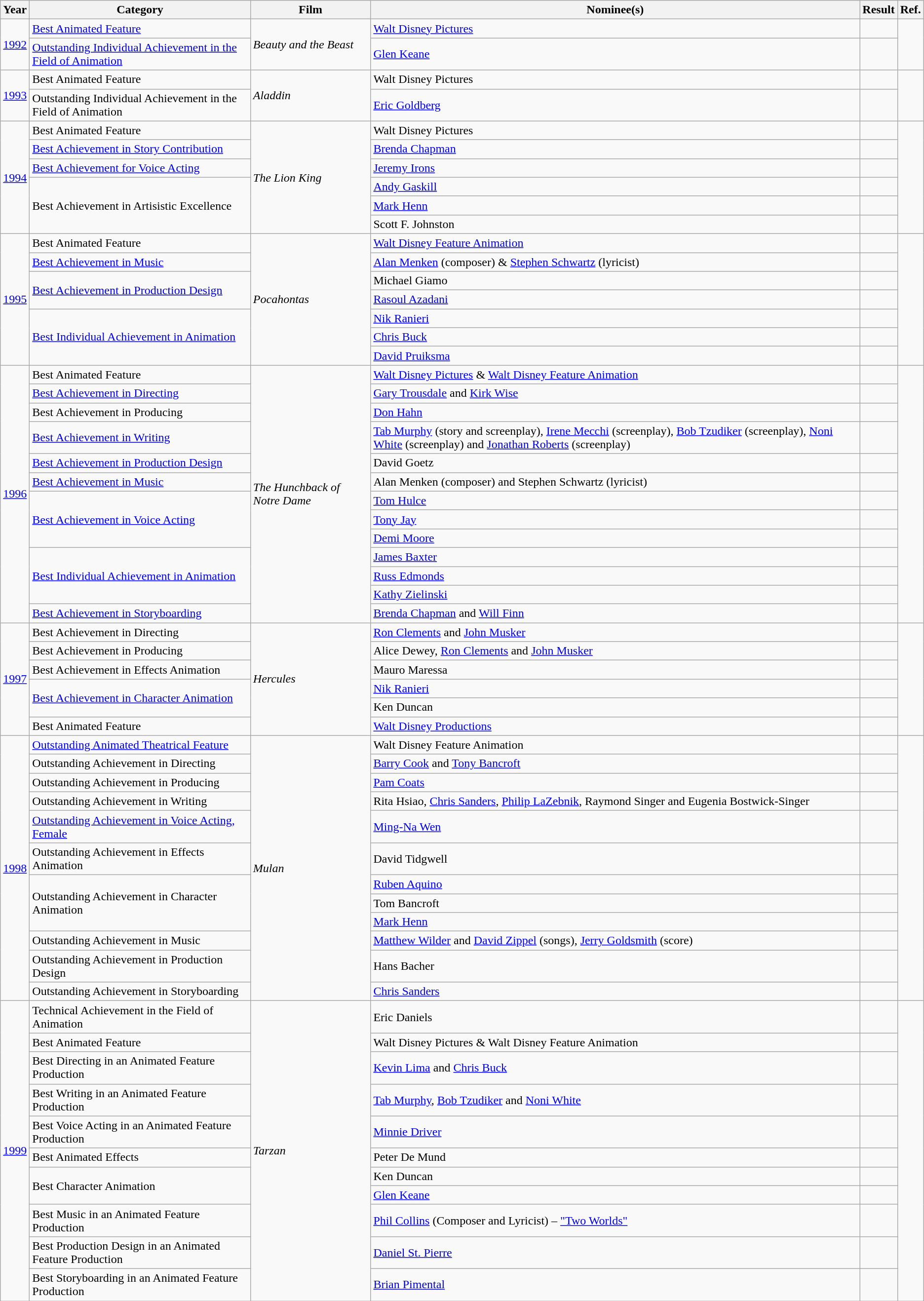<table class="wikitable">
<tr>
<th>Year</th>
<th>Category</th>
<th>Film</th>
<th>Nominee(s)</th>
<th>Result</th>
<th>Ref.</th>
</tr>
<tr>
<td rowspan="2"><a href='#'>1992</a></td>
<td><a href='#'>Best Animated Feature</a></td>
<td rowspan="2"><em>Beauty and the Beast</em></td>
<td><a href='#'>Walt Disney Pictures</a></td>
<td></td>
<td rowspan="2"></td>
</tr>
<tr>
<td><a href='#'>Outstanding Individual Achievement in the Field of Animation</a></td>
<td><a href='#'>Glen Keane</a></td>
<td></td>
</tr>
<tr>
<td rowspan="2"><a href='#'>1993</a></td>
<td>Best Animated Feature</td>
<td rowspan="2"><em>Aladdin</em></td>
<td>Walt Disney Pictures</td>
<td></td>
<td rowspan="2"></td>
</tr>
<tr>
<td>Outstanding Individual Achievement in the Field of Animation</td>
<td><a href='#'>Eric Goldberg</a></td>
<td></td>
</tr>
<tr>
<td rowspan="6"><a href='#'>1994</a></td>
<td>Best Animated Feature</td>
<td rowspan="6"><em>The Lion King</em></td>
<td>Walt Disney Pictures</td>
<td></td>
<td rowspan="6"></td>
</tr>
<tr>
<td><a href='#'>Best Achievement in Story Contribution</a></td>
<td><a href='#'>Brenda Chapman</a></td>
<td></td>
</tr>
<tr>
<td><a href='#'>Best Achievement for Voice Acting</a></td>
<td><a href='#'>Jeremy Irons</a></td>
<td></td>
</tr>
<tr>
<td rowspan="3">Best Achievement in Artisistic Excellence</td>
<td><a href='#'>Andy Gaskill</a></td>
<td></td>
</tr>
<tr>
<td><a href='#'>Mark Henn</a></td>
<td></td>
</tr>
<tr>
<td>Scott F. Johnston</td>
<td></td>
</tr>
<tr>
<td rowspan="7"><a href='#'>1995</a></td>
<td>Best Animated Feature</td>
<td rowspan="7"><em>Pocahontas</em></td>
<td><a href='#'>Walt Disney Feature Animation</a></td>
<td></td>
<td rowspan="7"></td>
</tr>
<tr>
<td><a href='#'>Best Achievement in Music</a></td>
<td><a href='#'>Alan Menken</a> (composer) & <a href='#'>Stephen Schwartz</a> (lyricist)</td>
<td></td>
</tr>
<tr>
<td rowspan="2"><a href='#'>Best Achievement in Production Design</a></td>
<td>Michael Giamo</td>
<td></td>
</tr>
<tr>
<td><a href='#'>Rasoul Azadani</a></td>
<td></td>
</tr>
<tr>
<td rowspan="3"><a href='#'>Best Individual Achievement in Animation</a></td>
<td><a href='#'>Nik Ranieri</a></td>
<td></td>
</tr>
<tr>
<td><a href='#'>Chris Buck</a></td>
<td></td>
</tr>
<tr>
<td><a href='#'>David Pruiksma</a></td>
<td></td>
</tr>
<tr>
<td rowspan="13"><a href='#'>1996</a></td>
<td>Best Animated Feature</td>
<td rowspan="13"><em>The Hunchback of Notre Dame</em></td>
<td><a href='#'>Walt Disney Pictures</a> & <a href='#'>Walt Disney Feature Animation</a></td>
<td></td>
<td rowspan="13"></td>
</tr>
<tr>
<td><a href='#'>Best Achievement in Directing</a></td>
<td><a href='#'>Gary Trousdale</a> and <a href='#'>Kirk Wise</a></td>
<td></td>
</tr>
<tr>
<td>Best Achievement in Producing</td>
<td><a href='#'>Don Hahn</a></td>
<td></td>
</tr>
<tr>
<td><a href='#'>Best Achievement in Writing</a></td>
<td><a href='#'>Tab Murphy</a> (story and screenplay), <a href='#'>Irene Mecchi</a> (screenplay), <a href='#'>Bob Tzudiker</a> (screenplay), <a href='#'>Noni White</a> (screenplay) and <a href='#'>Jonathan Roberts</a> (screenplay)</td>
<td></td>
</tr>
<tr>
<td><a href='#'>Best Achievement in Production Design</a></td>
<td>David Goetz</td>
<td></td>
</tr>
<tr>
<td><a href='#'>Best Achievement in Music</a></td>
<td>Alan Menken (composer) and Stephen Schwartz (lyricist)</td>
<td></td>
</tr>
<tr>
<td rowspan="3"><a href='#'>Best Achievement in Voice Acting</a></td>
<td><a href='#'>Tom Hulce</a></td>
<td></td>
</tr>
<tr>
<td><a href='#'>Tony Jay</a></td>
<td></td>
</tr>
<tr>
<td><a href='#'>Demi Moore</a></td>
<td></td>
</tr>
<tr>
<td rowspan="3"><a href='#'>Best Individual Achievement in Animation</a></td>
<td><a href='#'>James Baxter</a></td>
<td></td>
</tr>
<tr>
<td><a href='#'>Russ Edmonds</a></td>
<td></td>
</tr>
<tr>
<td><a href='#'>Kathy Zielinski</a></td>
<td></td>
</tr>
<tr>
<td><a href='#'>Best Achievement in Storyboarding</a></td>
<td><a href='#'>Brenda Chapman</a> and <a href='#'>Will Finn</a></td>
<td></td>
</tr>
<tr>
<td rowspan="6"><a href='#'>1997</a></td>
<td>Best Achievement in Directing</td>
<td rowspan="6"><em>Hercules</em></td>
<td><a href='#'>Ron Clements</a> and <a href='#'>John Musker</a></td>
<td></td>
<td rowspan="6"></td>
</tr>
<tr>
<td>Best Achievement in Producing</td>
<td>Alice Dewey, <a href='#'>Ron Clements</a> and <a href='#'>John Musker</a></td>
<td></td>
</tr>
<tr>
<td>Best Achievement in Effects Animation</td>
<td>Mauro Maressa</td>
<td></td>
</tr>
<tr>
<td rowspan="2"><a href='#'>Best Achievement in Character Animation</a></td>
<td><a href='#'>Nik Ranieri</a></td>
<td></td>
</tr>
<tr>
<td>Ken Duncan</td>
<td></td>
</tr>
<tr>
<td>Best Animated Feature</td>
<td><a href='#'>Walt Disney Productions</a></td>
<td></td>
</tr>
<tr>
<td rowspan="12"><a href='#'>1998</a></td>
<td><a href='#'>Outstanding Animated Theatrical Feature</a></td>
<td rowspan="12"><em>Mulan</em></td>
<td>Walt Disney Feature Animation</td>
<td></td>
<td rowspan="12"></td>
</tr>
<tr>
<td>Outstanding Achievement in Directing</td>
<td><a href='#'>Barry Cook</a> and <a href='#'>Tony Bancroft</a></td>
<td></td>
</tr>
<tr>
<td>Outstanding Achievement in Producing</td>
<td><a href='#'>Pam Coats</a></td>
<td></td>
</tr>
<tr>
<td>Outstanding Achievement in Writing</td>
<td>Rita Hsiao, <a href='#'>Chris Sanders</a>, <a href='#'>Philip LaZebnik</a>, Raymond Singer and Eugenia Bostwick-Singer</td>
<td></td>
</tr>
<tr>
<td><a href='#'>Outstanding Achievement in Voice Acting, Female</a></td>
<td><a href='#'>Ming-Na Wen</a></td>
<td></td>
</tr>
<tr>
<td>Outstanding Achievement in Effects Animation</td>
<td>David Tidgwell</td>
<td></td>
</tr>
<tr>
<td rowspan="3">Outstanding Achievement in Character Animation</td>
<td><a href='#'>Ruben Aquino</a></td>
<td></td>
</tr>
<tr>
<td>Tom Bancroft</td>
<td></td>
</tr>
<tr>
<td><a href='#'>Mark Henn</a></td>
<td></td>
</tr>
<tr>
<td>Outstanding Achievement in Music</td>
<td><a href='#'>Matthew Wilder</a> and <a href='#'>David Zippel</a> (songs), <a href='#'>Jerry Goldsmith</a> (score)</td>
<td></td>
</tr>
<tr>
<td>Outstanding Achievement in Production Design</td>
<td>Hans Bacher</td>
<td></td>
</tr>
<tr>
<td>Outstanding Achievement in Storyboarding</td>
<td><a href='#'>Chris Sanders</a></td>
<td></td>
</tr>
<tr>
<td rowspan="11"><a href='#'>1999</a></td>
<td>Technical Achievement in the Field of Animation</td>
<td rowspan="11"><em>Tarzan</em></td>
<td>Eric Daniels</td>
<td></td>
<td rowspan="11"></td>
</tr>
<tr>
<td>Best Animated Feature</td>
<td>Walt Disney Pictures & Walt Disney Feature Animation</td>
<td></td>
</tr>
<tr>
<td>Best Directing in an Animated Feature Production</td>
<td><a href='#'>Kevin Lima</a> and <a href='#'>Chris Buck</a></td>
<td></td>
</tr>
<tr>
<td>Best Writing in an Animated Feature Production</td>
<td><a href='#'>Tab Murphy</a>, <a href='#'>Bob Tzudiker</a> and <a href='#'>Noni White</a></td>
<td></td>
</tr>
<tr>
<td>Best Voice Acting in an Animated Feature Production</td>
<td><a href='#'>Minnie Driver</a></td>
<td></td>
</tr>
<tr>
<td>Best Animated Effects</td>
<td>Peter De Mund</td>
<td></td>
</tr>
<tr>
<td rowspan="2">Best Character Animation</td>
<td>Ken Duncan</td>
<td></td>
</tr>
<tr>
<td><a href='#'>Glen Keane</a></td>
<td></td>
</tr>
<tr>
<td>Best Music in an Animated Feature Production</td>
<td><a href='#'>Phil Collins</a> (Composer and Lyricist) – <a href='#'>"Two Worlds"</a></td>
<td></td>
</tr>
<tr>
<td>Best Production Design in an Animated Feature Production</td>
<td><a href='#'>Daniel St. Pierre</a></td>
<td></td>
</tr>
<tr>
<td>Best Storyboarding in an Animated Feature Production</td>
<td><a href='#'>Brian Pimental</a></td>
<td></td>
</tr>
</table>
